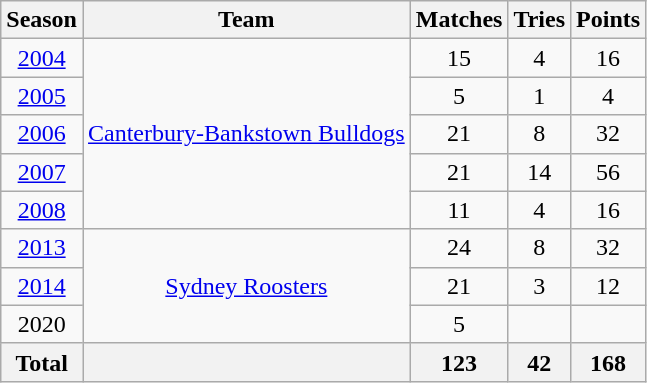<table class="wikitable sortable" style="text-align:center;">
<tr>
<th>Season</th>
<th>Team</th>
<th>Matches</th>
<th>Tries</th>
<th>Points</th>
</tr>
<tr>
<td><a href='#'>2004</a></td>
<td rowspan="5"> <a href='#'>Canterbury-Bankstown Bulldogs</a></td>
<td>15</td>
<td>4</td>
<td>16</td>
</tr>
<tr>
<td><a href='#'>2005</a></td>
<td>5</td>
<td>1</td>
<td>4</td>
</tr>
<tr>
<td><a href='#'>2006</a></td>
<td>21</td>
<td>8</td>
<td>32</td>
</tr>
<tr>
<td><a href='#'>2007</a></td>
<td>21</td>
<td>14</td>
<td>56</td>
</tr>
<tr>
<td><a href='#'>2008</a></td>
<td>11</td>
<td>4</td>
<td>16</td>
</tr>
<tr>
<td><a href='#'>2013</a></td>
<td rowspan="3"> <a href='#'>Sydney Roosters</a></td>
<td>24</td>
<td>8</td>
<td>32</td>
</tr>
<tr>
<td><a href='#'>2014</a></td>
<td>21</td>
<td>3</td>
<td>12</td>
</tr>
<tr>
<td>2020</td>
<td>5</td>
<td></td>
<td></td>
</tr>
<tr>
<th>Total</th>
<th></th>
<th>123</th>
<th>42</th>
<th>168</th>
</tr>
</table>
